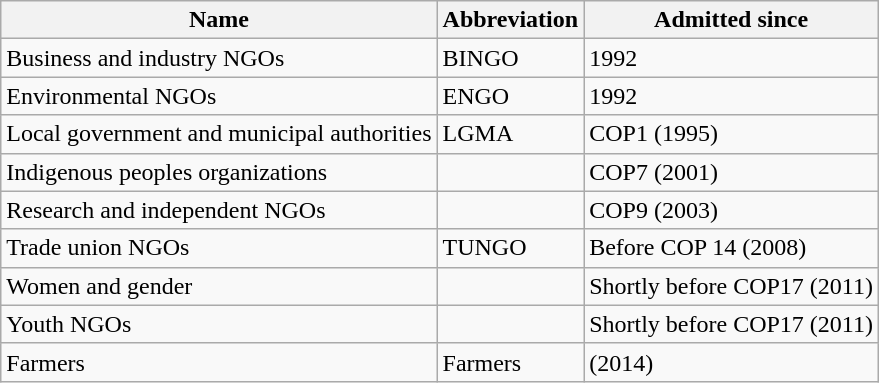<table class="wikitable">
<tr>
<th>Name</th>
<th>Abbreviation</th>
<th>Admitted since</th>
</tr>
<tr>
<td>Business and industry NGOs</td>
<td>BINGO</td>
<td>1992</td>
</tr>
<tr>
<td>Environmental NGOs</td>
<td>ENGO</td>
<td>1992</td>
</tr>
<tr>
<td>Local government and municipal authorities</td>
<td>LGMA</td>
<td>COP1 (1995)</td>
</tr>
<tr>
<td>Indigenous peoples organizations</td>
<td> </td>
<td>COP7 (2001)</td>
</tr>
<tr>
<td>Research and independent NGOs</td>
<td></td>
<td>COP9 (2003)</td>
</tr>
<tr>
<td>Trade union NGOs</td>
<td>TUNGO</td>
<td>Before COP 14 (2008)</td>
</tr>
<tr>
<td>Women and gender</td>
<td></td>
<td>Shortly before COP17 (2011)</td>
</tr>
<tr>
<td>Youth NGOs</td>
<td> </td>
<td>Shortly before COP17 (2011)</td>
</tr>
<tr>
<td>Farmers</td>
<td>Farmers</td>
<td>(2014)</td>
</tr>
</table>
